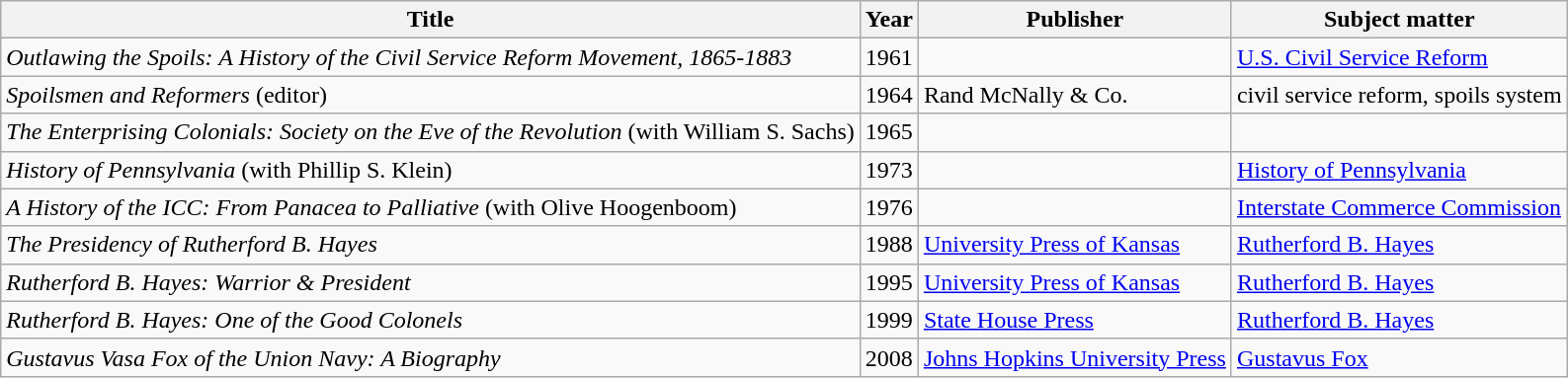<table class="wikitable sortable">
<tr>
<th>Title</th>
<th>Year</th>
<th>Publisher</th>
<th>Subject matter</th>
</tr>
<tr>
<td><em>Outlawing the Spoils: A History of the Civil Service Reform Movement, 1865-1883</em></td>
<td>1961</td>
<td></td>
<td><a href='#'>U.S. Civil Service Reform</a></td>
</tr>
<tr>
<td><em>Spoilsmen and Reformers</em> (editor)</td>
<td>1964</td>
<td>Rand McNally & Co.</td>
<td>civil service reform, spoils system</td>
</tr>
<tr>
<td><em>The Enterprising Colonials: Society on the Eve of the Revolution</em> (with William S. Sachs)</td>
<td>1965</td>
<td></td>
<td></td>
</tr>
<tr>
<td><em>History of Pennsylvania</em> (with Phillip S. Klein)</td>
<td>1973</td>
<td></td>
<td><a href='#'>History of Pennsylvania</a></td>
</tr>
<tr>
<td><em>A History of the ICC: From Panacea to Palliative</em> (with Olive Hoogenboom)</td>
<td>1976</td>
<td></td>
<td><a href='#'>Interstate Commerce Commission</a></td>
</tr>
<tr>
<td><em>The Presidency of Rutherford B. Hayes</em></td>
<td>1988</td>
<td><a href='#'>University Press of Kansas</a></td>
<td><a href='#'>Rutherford B. Hayes</a></td>
</tr>
<tr>
<td><em>Rutherford B. Hayes: Warrior & President</em></td>
<td>1995</td>
<td><a href='#'>University Press of Kansas</a></td>
<td><a href='#'>Rutherford B. Hayes</a></td>
</tr>
<tr>
<td><em>Rutherford B. Hayes: One of the Good Colonels</em></td>
<td>1999</td>
<td><a href='#'>State House Press</a></td>
<td><a href='#'>Rutherford B. Hayes</a></td>
</tr>
<tr>
<td><em>Gustavus Vasa Fox of the Union Navy: A Biography</em></td>
<td>2008</td>
<td><a href='#'>Johns Hopkins University Press</a></td>
<td><a href='#'>Gustavus Fox</a></td>
</tr>
</table>
